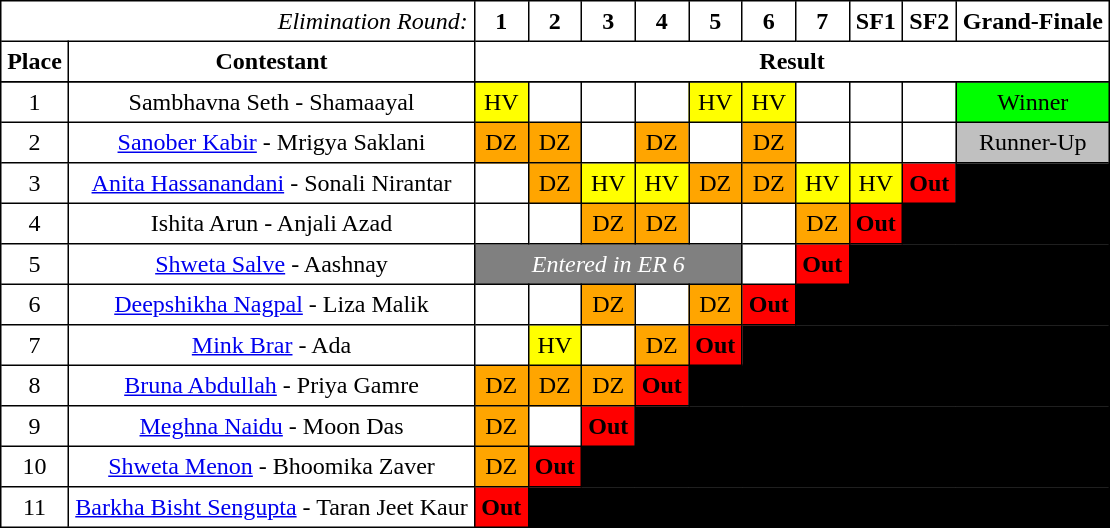<table border="2" cellpadding="4" style="margin:1em auto; background:white; border:1px solid black; border-collapse:collapse; text-align:center;">
<tr>
<td colspan="2" align="right"><em>Elimination Round:</em></td>
<th>1</th>
<th>2</th>
<th>3</th>
<th>4</th>
<th>5</th>
<th>6</th>
<th>7</th>
<th>SF1</th>
<th>SF2</th>
<th>Grand-Finale</th>
</tr>
<tr>
<th>Place</th>
<th>Contestant</th>
<th colspan="10" align="center">Result</th>
</tr>
<tr>
</tr>
<tr>
<td align=>1</td>
<td>Sambhavna Seth - Shamaayal</td>
<td style="background:yellow; color:black">HV</td>
<td></td>
<td></td>
<td></td>
<td style="background:yellow; color:black">HV</td>
<td style="background:yellow; color:black">HV</td>
<td></td>
<td></td>
<td></td>
<td style="background:lime; color:black">Winner</td>
</tr>
<tr>
<td align=>2</td>
<td><a href='#'>Sanober Kabir</a> - Mrigya Saklani</td>
<td style="background:orange; color:black">DZ</td>
<td style="background:orange; color:black">DZ</td>
<td></td>
<td style="background:orange; color:black">DZ</td>
<td></td>
<td style="background:orange; color:black">DZ</td>
<td></td>
<td></td>
<td></td>
<td style="background:silver; color:black">Runner-Up</td>
</tr>
<tr>
<td align=>3</td>
<td><a href='#'>Anita Hassanandani</a> - Sonali Nirantar</td>
<td></td>
<td style="background:orange; color:black">DZ</td>
<td style="background:yellow; color:black">HV</td>
<td style="background:yellow; color:black">HV</td>
<td style="background:orange; color:black">DZ</td>
<td style="background:orange; color:black">DZ</td>
<td style="background:yellow; color:black">HV</td>
<td style="background:yellow; color:black">HV</td>
<td style="background:red; color:black"><strong>Out</strong></td>
<td style="background:Black; color:white" colspan=1></td>
</tr>
<tr>
<td align=>4</td>
<td>Ishita Arun - Anjali Azad</td>
<td></td>
<td></td>
<td style="background:orange; color:black">DZ</td>
<td style="background:orange; color:black">DZ</td>
<td></td>
<td></td>
<td style="background:orange; color:black">DZ</td>
<td style="background:red; color:black"><strong>Out</strong></td>
<td style="background:Black; color:white" colspan=2></td>
</tr>
<tr>
<td align=>5</td>
<td><a href='#'>Shweta Salve</a> - Aashnay</td>
<td style="background:gray; color:white" colspan=5><em>Entered in ER 6 </em></td>
<td></td>
<td style="background:red; color:black"><strong>Out</strong></td>
<td style="background:Black; color:white" colspan=3></td>
</tr>
<tr>
<td align=>6</td>
<td><a href='#'>Deepshikha Nagpal</a> - Liza Malik</td>
<td></td>
<td></td>
<td style="background:orange; color:black">DZ</td>
<td></td>
<td style="background:orange; color:black">DZ</td>
<td style="background:red; color:black"><strong>Out</strong></td>
<td style="background:Black; color:white" colspan=4></td>
</tr>
<tr>
<td align=>7</td>
<td><a href='#'>Mink Brar</a> - Ada</td>
<td></td>
<td style="background:yellow; color:black">HV</td>
<td></td>
<td style="background:orange; color:black">DZ</td>
<td style="background:red; color:black"><strong>Out</strong></td>
<td style="background:Black; color:white" colspan=5></td>
</tr>
<tr>
<td align=>8</td>
<td><a href='#'>Bruna Abdullah</a> - Priya Gamre</td>
<td style="background:orange; color:black">DZ</td>
<td style="background:orange; color:black">DZ</td>
<td style="background:orange; color:black">DZ</td>
<td style="background:red; color:black"><strong>Out</strong></td>
<td style="background:Black; color:white" colspan=6></td>
</tr>
<tr>
<td align=>9</td>
<td><a href='#'>Meghna Naidu</a> - Moon Das</td>
<td style="background:orange; color:black">DZ</td>
<td></td>
<td style="background:red; color:black"><strong>Out</strong></td>
<td style="background:Black; color:white" colspan=7></td>
</tr>
<tr>
<td align=>10</td>
<td><a href='#'>Shweta Menon</a> - Bhoomika Zaver</td>
<td style="background:orange; color:black">DZ</td>
<td style="background:red; color:black"><strong>Out</strong></td>
<td style="background:Black; color:white" colspan=8></td>
</tr>
<tr>
<td align=>11</td>
<td><a href='#'>Barkha Bisht Sengupta</a> - Taran Jeet Kaur</td>
<td style="background:red; color:black"><strong>Out</strong></td>
<td style="background:Black; color:white" colspan=9></td>
</tr>
</table>
